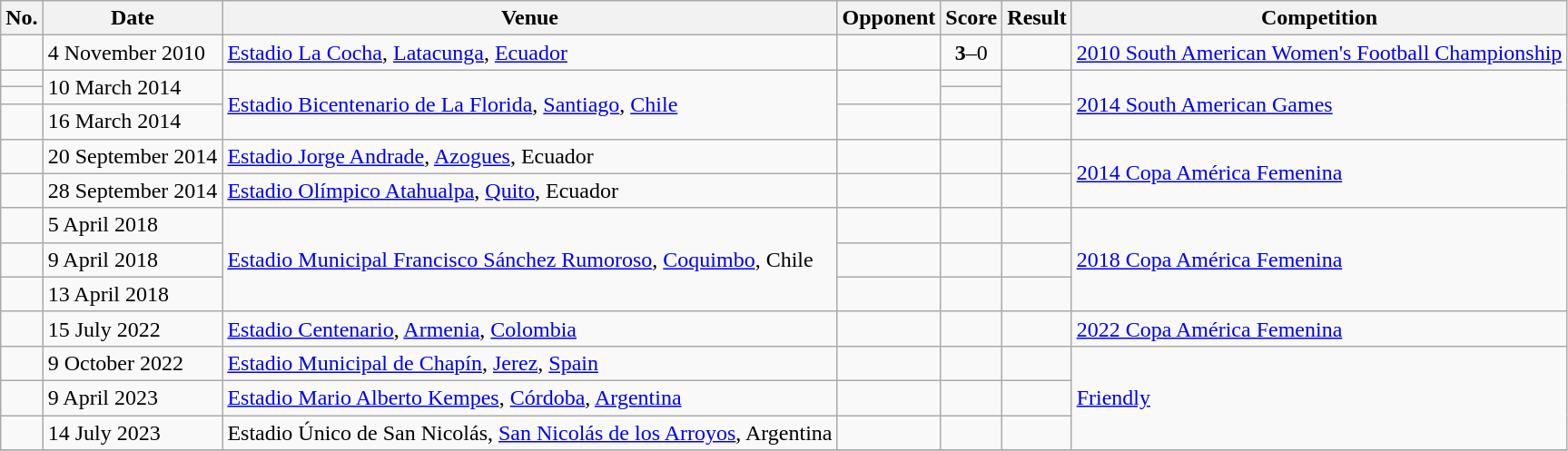<table class="wikitable">
<tr>
<th>No.</th>
<th>Date</th>
<th>Venue</th>
<th>Opponent</th>
<th>Score</th>
<th>Result</th>
<th>Competition</th>
</tr>
<tr>
<td></td>
<td>4 November 2010</td>
<td><a href='#'>Estadio La Cocha</a>, <a href='#'>Latacunga</a>, <a href='#'>Ecuador</a></td>
<td></td>
<td style="text-align:center;"><strong>3</strong>–0</td>
<td></td>
<td><a href='#'>2010 South American Women's Football Championship</a></td>
</tr>
<tr>
<td></td>
<td rowspan=2>10 March 2014</td>
<td rowspan=3><a href='#'>Estadio Bicentenario de La Florida</a>, <a href='#'>Santiago</a>, <a href='#'>Chile</a></td>
<td rowspan=2></td>
<td></td>
<td rowspan=2></td>
<td rowspan=3><a href='#'>2014 South American Games</a></td>
</tr>
<tr>
<td></td>
<td></td>
</tr>
<tr>
<td></td>
<td>16 March 2014</td>
<td></td>
<td></td>
<td></td>
</tr>
<tr>
<td></td>
<td>20 September 2014</td>
<td><a href='#'>Estadio Jorge Andrade</a>, <a href='#'>Azogues</a>, Ecuador</td>
<td></td>
<td></td>
<td></td>
<td rowspan=2><a href='#'>2014 Copa América Femenina</a></td>
</tr>
<tr>
<td></td>
<td>28 September 2014</td>
<td><a href='#'>Estadio Olímpico Atahualpa</a>, <a href='#'>Quito</a>, Ecuador</td>
<td></td>
<td></td>
<td></td>
</tr>
<tr>
<td></td>
<td>5 April 2018</td>
<td rowspan=3><a href='#'>Estadio Municipal Francisco Sánchez Rumoroso</a>, <a href='#'>Coquimbo</a>, Chile</td>
<td></td>
<td></td>
<td></td>
<td rowspan=3><a href='#'>2018 Copa América Femenina</a></td>
</tr>
<tr>
<td></td>
<td>9 April 2018</td>
<td></td>
<td></td>
<td></td>
</tr>
<tr>
<td></td>
<td>13 April 2018</td>
<td></td>
<td></td>
<td></td>
</tr>
<tr>
<td></td>
<td>15 July 2022</td>
<td><a href='#'>Estadio Centenario</a>, <a href='#'> Armenia</a>, <a href='#'>Colombia</a></td>
<td></td>
<td></td>
<td></td>
<td><a href='#'>2022 Copa América Femenina</a></td>
</tr>
<tr>
<td></td>
<td>9 October 2022</td>
<td><a href='#'>Estadio Municipal de Chapín</a>, <a href='#'>Jerez</a>, <a href='#'>Spain</a></td>
<td></td>
<td></td>
<td></td>
<td rowspan=3><a href='#'>Friendly</a></td>
</tr>
<tr>
<td></td>
<td>9 April 2023</td>
<td><a href='#'>Estadio Mario Alberto Kempes</a>, <a href='#'>Córdoba</a>, <a href='#'>Argentina</a></td>
<td></td>
<td></td>
<td></td>
</tr>
<tr>
<td></td>
<td>14 July 2023</td>
<td>Estadio Único de San Nicolás, <a href='#'>San Nicolás de los Arroyos</a>, Argentina</td>
<td></td>
<td></td>
<td></td>
</tr>
<tr>
</tr>
</table>
